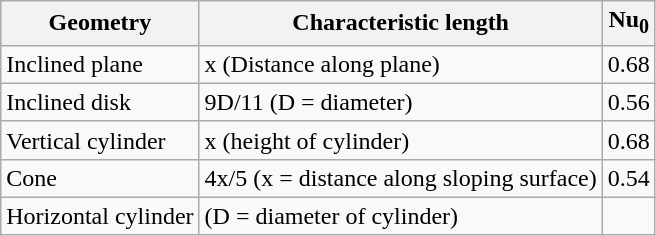<table class="wikitable">
<tr>
<th><strong>Geometry</strong></th>
<th><strong>Characteristic length</strong></th>
<th><strong>Nu<sub>0</sub></strong></th>
</tr>
<tr>
<td>Inclined plane</td>
<td>x (Distance along plane)</td>
<td>0.68</td>
</tr>
<tr>
<td>Inclined disk</td>
<td>9D/11 (D = diameter)</td>
<td>0.56</td>
</tr>
<tr>
<td>Vertical cylinder</td>
<td>x (height of cylinder)</td>
<td>0.68</td>
</tr>
<tr>
<td>Cone</td>
<td>4x/5 (x = distance along sloping surface)</td>
<td>0.54</td>
</tr>
<tr>
<td>Horizontal cylinder</td>
<td> (D = diameter of cylinder)</td>
<td></td>
</tr>
</table>
